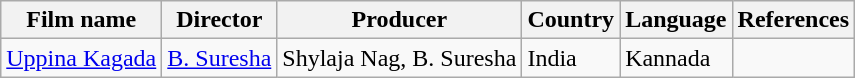<table class="wikitable sortable">
<tr>
<th>Film name</th>
<th>Director</th>
<th>Producer</th>
<th>Country</th>
<th>Language</th>
<th class=unsortable>References</th>
</tr>
<tr>
<td><a href='#'>Uppina Kagada</a></td>
<td><a href='#'>B. Suresha</a></td>
<td>Shylaja Nag, B. Suresha</td>
<td>India</td>
<td>Kannada</td>
<td></td>
</tr>
</table>
